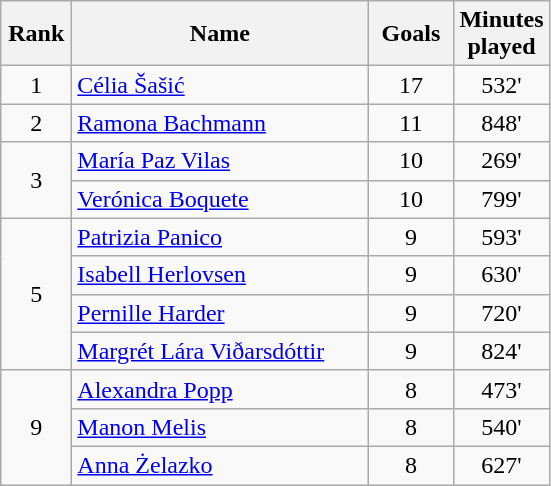<table class="wikitable" style="text-align:center;">
<tr>
<th width=40>Rank</th>
<th width=190>Name</th>
<th width=50>Goals</th>
<th width=50>Minutes played</th>
</tr>
<tr>
<td>1</td>
<td align="left"> <a href='#'>Célia Šašić</a></td>
<td>17</td>
<td>532'</td>
</tr>
<tr>
<td>2</td>
<td align="left"> <a href='#'>Ramona Bachmann</a></td>
<td>11</td>
<td>848'</td>
</tr>
<tr>
<td rowspan=2>3</td>
<td align="left"> <a href='#'>María Paz Vilas</a></td>
<td>10</td>
<td>269'</td>
</tr>
<tr>
<td align="left"> <a href='#'>Verónica Boquete</a></td>
<td>10</td>
<td>799'</td>
</tr>
<tr>
<td rowspan=4>5</td>
<td align="left"> <a href='#'>Patrizia Panico</a></td>
<td>9</td>
<td>593'</td>
</tr>
<tr>
<td align="left"> <a href='#'>Isabell Herlovsen</a></td>
<td>9</td>
<td>630'</td>
</tr>
<tr>
<td align="left"> <a href='#'>Pernille Harder</a></td>
<td>9</td>
<td>720'</td>
</tr>
<tr>
<td align="left"> <a href='#'>Margrét Lára Viðarsdóttir</a></td>
<td>9</td>
<td>824'</td>
</tr>
<tr>
<td rowspan=3>9</td>
<td align="left"> <a href='#'>Alexandra Popp</a></td>
<td>8</td>
<td>473'</td>
</tr>
<tr>
<td align="left"> <a href='#'>Manon Melis</a></td>
<td>8</td>
<td>540'</td>
</tr>
<tr>
<td align="left"> <a href='#'>Anna Żelazko</a></td>
<td>8</td>
<td>627'</td>
</tr>
</table>
